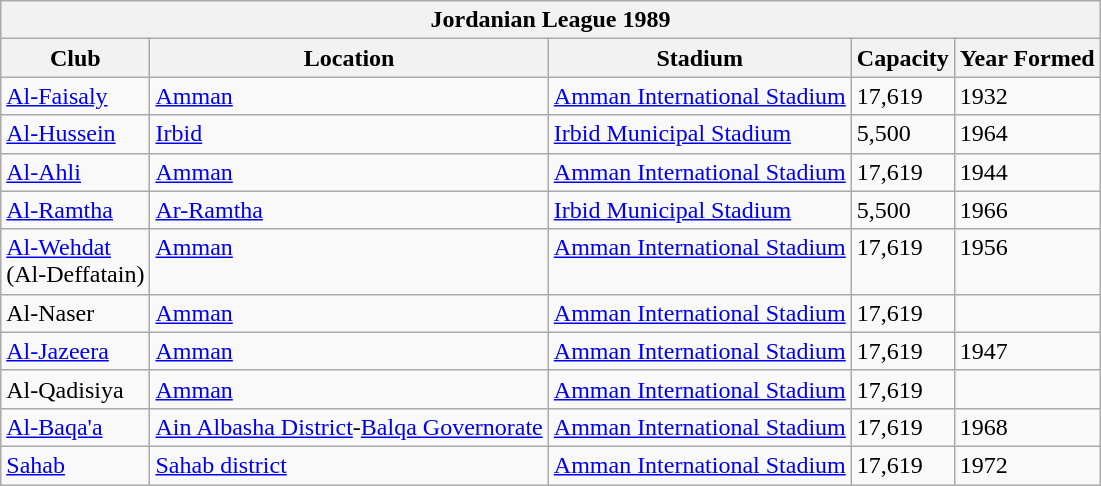<table class="wikitable">
<tr>
<th colspan="5">Jordanian  League 1989</th>
</tr>
<tr>
<th>Club</th>
<th>Location</th>
<th>Stadium</th>
<th>Capacity</th>
<th>Year Formed</th>
</tr>
<tr style="vertical-align:top;">
<td><a href='#'>Al-Faisaly</a></td>
<td><a href='#'>Amman</a></td>
<td><a href='#'>Amman International Stadium</a></td>
<td>17,619</td>
<td>1932</td>
</tr>
<tr style="vertical-align:top;">
<td><a href='#'>Al-Hussein</a></td>
<td><a href='#'>Irbid</a></td>
<td><a href='#'>Irbid Municipal Stadium</a></td>
<td>5,500</td>
<td>1964</td>
</tr>
<tr style="vertical-align:top;">
<td><a href='#'>Al-Ahli</a></td>
<td><a href='#'>Amman</a></td>
<td><a href='#'>Amman International Stadium</a></td>
<td>17,619</td>
<td>1944</td>
</tr>
<tr style="vertical-align:top;">
<td><a href='#'>Al-Ramtha</a></td>
<td><a href='#'>Ar-Ramtha</a></td>
<td><a href='#'>Irbid Municipal Stadium</a></td>
<td>5,500</td>
<td>1966</td>
</tr>
<tr style="vertical-align:top;">
<td><a href='#'>Al-Wehdat</a><br>(Al-Deffatain)</td>
<td><a href='#'>Amman</a></td>
<td><a href='#'>Amman International Stadium</a></td>
<td>17,619</td>
<td>1956</td>
</tr>
<tr style="vertical-align:top;">
<td>Al-Naser</td>
<td><a href='#'>Amman</a></td>
<td><a href='#'>Amman International Stadium</a></td>
<td>17,619</td>
<td></td>
</tr>
<tr style="vertical-align:top;">
<td><a href='#'>Al-Jazeera</a></td>
<td><a href='#'>Amman</a></td>
<td><a href='#'>Amman International Stadium</a></td>
<td>17,619</td>
<td>1947</td>
</tr>
<tr style="vertical-align:top;">
<td>Al-Qadisiya</td>
<td><a href='#'>Amman</a></td>
<td><a href='#'>Amman International Stadium</a></td>
<td>17,619</td>
<td></td>
</tr>
<tr style="vertical-align:top;">
<td><a href='#'>Al-Baqa'a</a></td>
<td><a href='#'>Ain Albasha District</a>-<a href='#'>Balqa Governorate</a></td>
<td><a href='#'>Amman International Stadium</a></td>
<td>17,619</td>
<td>1968</td>
</tr>
<tr style="vertical-align:top;">
<td><a href='#'>Sahab</a></td>
<td><a href='#'>Sahab district</a></td>
<td><a href='#'>Amman International Stadium</a></td>
<td>17,619</td>
<td>1972</td>
</tr>
</table>
